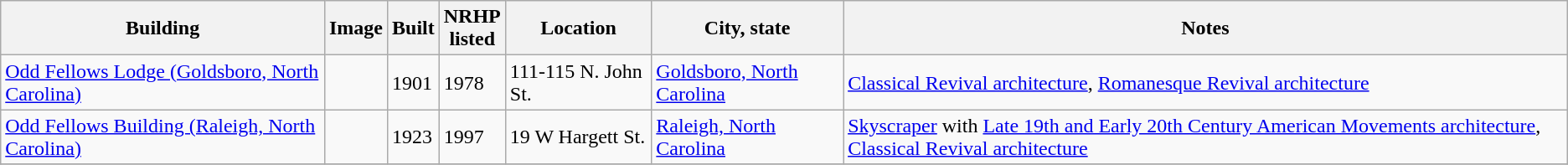<table class="wikitable sortable">
<tr>
<th>Building<br></th>
<th class="unsortable">Image</th>
<th>Built</th>
<th>NRHP<br>listed</th>
<th>Location</th>
<th>City, state</th>
<th class="unsortable">Notes</th>
</tr>
<tr>
<td><a href='#'>Odd Fellows Lodge (Goldsboro, North Carolina)</a></td>
<td></td>
<td>1901</td>
<td>1978</td>
<td>111-115 N. John St.<br><small></small></td>
<td><a href='#'>Goldsboro, North Carolina</a></td>
<td><a href='#'>Classical Revival architecture</a>, <a href='#'>Romanesque Revival architecture</a></td>
</tr>
<tr>
<td><a href='#'>Odd Fellows Building (Raleigh, North Carolina)</a></td>
<td></td>
<td>1923</td>
<td>1997</td>
<td>19 W Hargett St.<br><small></small></td>
<td><a href='#'>Raleigh, North Carolina</a></td>
<td><a href='#'>Skyscraper</a> with <a href='#'>Late 19th and Early 20th Century American Movements architecture</a>, <a href='#'>Classical Revival architecture</a></td>
</tr>
<tr>
</tr>
</table>
